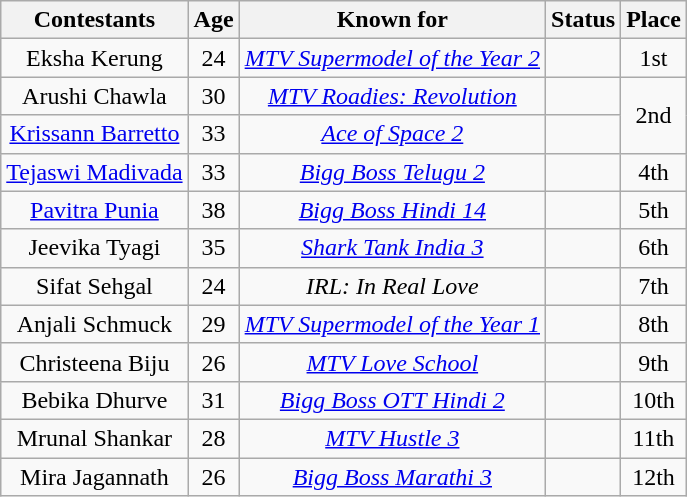<table class="wikitable sortable" style="text-align:center;">
<tr>
<th scope="col">Contestants</th>
<th>Age</th>
<th scope="col">Known for</th>
<th scope="col">Status</th>
<th scope="col">Place</th>
</tr>
<tr>
<td>Eksha Kerung</td>
<td>24</td>
<td><em><a href='#'>MTV Supermodel of the Year 2</a></em></td>
<td></td>
<td>1st</td>
</tr>
<tr>
<td>Arushi Chawla</td>
<td>30</td>
<td><a href='#'><em>MTV Roadies: Revolution</em></a></td>
<td></td>
<td rowspan="2">2nd</td>
</tr>
<tr>
<td><a href='#'>Krissann Barretto</a></td>
<td>33</td>
<td><em><a href='#'>Ace of Space 2</a></em></td>
<td></td>
</tr>
<tr>
<td><a href='#'>Tejaswi Madivada</a></td>
<td>33</td>
<td><a href='#'><em>Bigg Boss Telugu 2</em></a></td>
<td></td>
<td>4th</td>
</tr>
<tr>
<td><a href='#'>Pavitra Punia</a></td>
<td>38</td>
<td><a href='#'><em>Bigg Boss Hindi 14</em></a></td>
<td></td>
<td>5th</td>
</tr>
<tr>
<td>Jeevika Tyagi</td>
<td>35</td>
<td><a href='#'><em>Shark Tank India 3</em></a></td>
<td></td>
<td>6th</td>
</tr>
<tr>
<td>Sifat Sehgal</td>
<td>24</td>
<td><em>IRL: In Real Love</em></td>
<td></td>
<td>7th</td>
</tr>
<tr>
<td>Anjali Schmuck</td>
<td>29</td>
<td><em><a href='#'>MTV Supermodel of the Year 1</a></em></td>
<td></td>
<td>8th</td>
</tr>
<tr>
<td>Christeena Biju</td>
<td>26</td>
<td><em><a href='#'>MTV Love School</a></em></td>
<td></td>
<td>9th</td>
</tr>
<tr>
<td>Bebika Dhurve</td>
<td>31</td>
<td><a href='#'><em>Bigg Boss OTT Hindi 2</em></a></td>
<td></td>
<td>10th</td>
</tr>
<tr>
<td>Mrunal Shankar</td>
<td>28</td>
<td><a href='#'><em>MTV Hustle 3</em></a></td>
<td></td>
<td>11th</td>
</tr>
<tr>
<td>Mira Jagannath</td>
<td>26</td>
<td><a href='#'><em>Bigg Boss Marathi 3</em></a></td>
<td></td>
<td>12th</td>
</tr>
</table>
